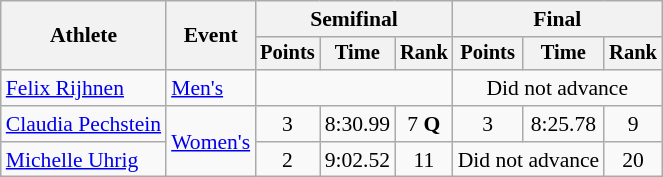<table class=wikitable style="font-size:90%; text-align:center">
<tr>
<th rowspan=2>Athlete</th>
<th rowspan=2>Event</th>
<th colspan="3">Semifinal</th>
<th colspan="3">Final</th>
</tr>
<tr style="font-size:95%">
<th>Points</th>
<th>Time</th>
<th>Rank</th>
<th>Points</th>
<th>Time</th>
<th>Rank</th>
</tr>
<tr>
<td align=left><a href='#'>Felix Rijhnen</a></td>
<td align=left><a href='#'>Men's</a></td>
<td colspan=3></td>
<td colspan=3>Did not advance</td>
</tr>
<tr>
<td align=left><a href='#'>Claudia Pechstein</a></td>
<td align=left rowspan=2><a href='#'>Women's</a></td>
<td>3</td>
<td>8:30.99</td>
<td>7 <strong>Q</strong></td>
<td>3</td>
<td>8:25.78</td>
<td>9</td>
</tr>
<tr>
<td align=left><a href='#'>Michelle Uhrig</a></td>
<td>2</td>
<td>9:02.52</td>
<td>11</td>
<td colspan=2>Did not advance</td>
<td>20</td>
</tr>
</table>
